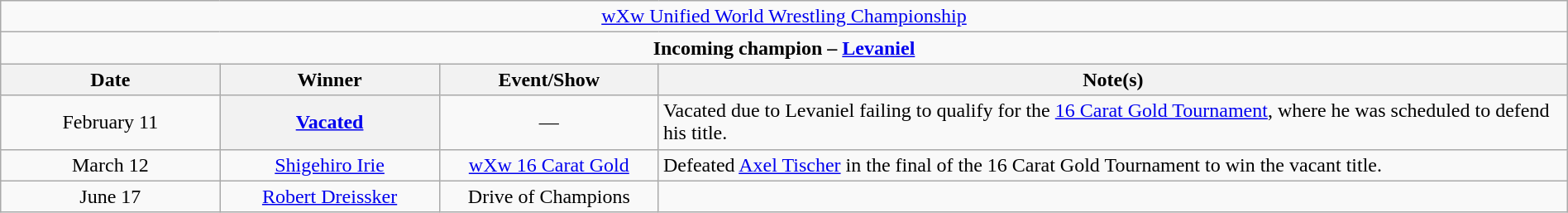<table class="wikitable" style="text-align:center; width:100%;">
<tr>
<td colspan="5" style="text-align: center;"><a href='#'>wXw Unified World Wrestling Championship</a></td>
</tr>
<tr>
<td colspan="5" style="text-align: center;"><strong>Incoming champion – <a href='#'>Levaniel</a></strong></td>
</tr>
<tr>
<th width=14%>Date</th>
<th width=14%>Winner</th>
<th width=14%>Event/Show</th>
<th width=58%>Note(s)</th>
</tr>
<tr>
<td>February 11</td>
<th><a href='#'>Vacated</a></th>
<td>—</td>
<td align=left>Vacated due to Levaniel failing to qualify for the <a href='#'>16 Carat Gold Tournament</a>, where he was scheduled to defend his title.</td>
</tr>
<tr>
<td>March 12</td>
<td><a href='#'>Shigehiro Irie</a></td>
<td><a href='#'>wXw 16 Carat Gold</a><br></td>
<td align=left>Defeated <a href='#'>Axel Tischer</a> in the final of the 16 Carat Gold Tournament to win the vacant title.</td>
</tr>
<tr>
<td>June 17</td>
<td><a href='#'>Robert Dreissker</a></td>
<td>Drive of Champions</td>
<td></td>
</tr>
</table>
